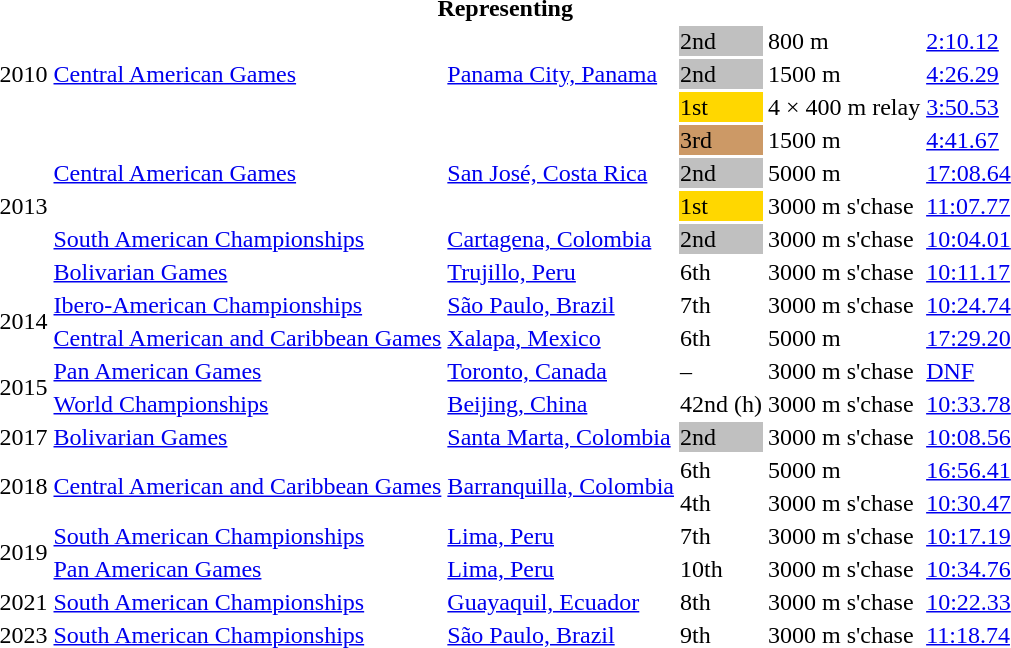<table>
<tr>
<th colspan="6">Representing </th>
</tr>
<tr>
<td rowspan=3>2010</td>
<td rowspan=3><a href='#'>Central American Games</a></td>
<td rowspan=3><a href='#'>Panama City, Panama</a></td>
<td bgcolor=silver>2nd</td>
<td>800 m</td>
<td><a href='#'>2:10.12</a></td>
</tr>
<tr>
<td bgcolor=silver>2nd</td>
<td>1500 m</td>
<td><a href='#'>4:26.29</a></td>
</tr>
<tr>
<td bgcolor=gold>1st</td>
<td>4 × 400 m relay</td>
<td><a href='#'>3:50.53</a></td>
</tr>
<tr>
<td rowspan=5>2013</td>
<td rowspan=3><a href='#'>Central American Games</a></td>
<td rowspan=3><a href='#'>San José, Costa Rica</a></td>
<td bgcolor=cc9966>3rd</td>
<td>1500 m</td>
<td><a href='#'>4:41.67</a></td>
</tr>
<tr>
<td bgcolor=silver>2nd</td>
<td>5000 m</td>
<td><a href='#'>17:08.64</a></td>
</tr>
<tr>
<td bgcolor=gold>1st</td>
<td>3000 m s'chase</td>
<td><a href='#'>	11:07.77</a></td>
</tr>
<tr>
<td><a href='#'>South American Championships</a></td>
<td><a href='#'>Cartagena, Colombia</a></td>
<td bgcolor=silver>2nd</td>
<td>3000 m s'chase</td>
<td><a href='#'>10:04.01</a></td>
</tr>
<tr>
<td><a href='#'>Bolivarian Games</a></td>
<td><a href='#'>Trujillo, Peru</a></td>
<td>6th</td>
<td>3000 m s'chase</td>
<td><a href='#'>10:11.17</a></td>
</tr>
<tr>
<td rowspan=2>2014</td>
<td><a href='#'>Ibero-American Championships</a></td>
<td><a href='#'>São Paulo, Brazil</a></td>
<td>7th</td>
<td>3000 m s'chase</td>
<td><a href='#'>10:24.74</a></td>
</tr>
<tr>
<td><a href='#'>Central American and Caribbean Games</a></td>
<td><a href='#'>Xalapa, Mexico</a></td>
<td>6th</td>
<td>5000 m</td>
<td><a href='#'>17:29.20</a></td>
</tr>
<tr>
<td rowspan=2>2015</td>
<td><a href='#'>Pan American Games</a></td>
<td><a href='#'>Toronto, Canada</a></td>
<td>–</td>
<td>3000 m s'chase</td>
<td><a href='#'>DNF</a></td>
</tr>
<tr>
<td><a href='#'>World Championships</a></td>
<td><a href='#'>Beijing, China</a></td>
<td>42nd (h)</td>
<td>3000 m s'chase</td>
<td><a href='#'>10:33.78</a></td>
</tr>
<tr>
<td>2017</td>
<td><a href='#'>Bolivarian Games</a></td>
<td><a href='#'>Santa Marta, Colombia</a></td>
<td bgcolor=silver>2nd</td>
<td>3000 m s'chase</td>
<td><a href='#'>10:08.56</a></td>
</tr>
<tr>
<td rowspan=2>2018</td>
<td rowspan=2><a href='#'>Central American and Caribbean Games</a></td>
<td rowspan=2><a href='#'>Barranquilla, Colombia</a></td>
<td>6th</td>
<td>5000 m</td>
<td><a href='#'>16:56.41</a></td>
</tr>
<tr>
<td>4th</td>
<td>3000 m s'chase</td>
<td><a href='#'>10:30.47</a></td>
</tr>
<tr>
<td rowspan=2>2019</td>
<td><a href='#'>South American Championships</a></td>
<td><a href='#'>Lima, Peru</a></td>
<td>7th</td>
<td>3000 m s'chase</td>
<td><a href='#'>10:17.19</a></td>
</tr>
<tr>
<td><a href='#'>Pan American Games</a></td>
<td><a href='#'>Lima, Peru</a></td>
<td>10th</td>
<td>3000 m s'chase</td>
<td><a href='#'>10:34.76</a></td>
</tr>
<tr>
<td>2021</td>
<td><a href='#'>South American Championships</a></td>
<td><a href='#'>Guayaquil, Ecuador</a></td>
<td>8th</td>
<td>3000 m s'chase</td>
<td><a href='#'>10:22.33</a></td>
</tr>
<tr>
<td>2023</td>
<td><a href='#'>South American Championships</a></td>
<td><a href='#'>São Paulo, Brazil</a></td>
<td>9th</td>
<td>3000 m s'chase</td>
<td><a href='#'>11:18.74</a></td>
</tr>
</table>
